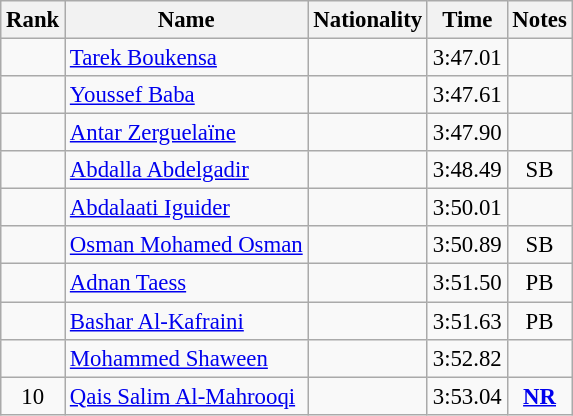<table class="wikitable sortable" style="text-align:center;font-size:95%">
<tr>
<th>Rank</th>
<th>Name</th>
<th>Nationality</th>
<th>Time</th>
<th>Notes</th>
</tr>
<tr>
<td></td>
<td align=left><a href='#'>Tarek Boukensa</a></td>
<td align=left></td>
<td>3:47.01</td>
<td></td>
</tr>
<tr>
<td></td>
<td align=left><a href='#'>Youssef Baba</a></td>
<td align=left></td>
<td>3:47.61</td>
<td></td>
</tr>
<tr>
<td></td>
<td align=left><a href='#'>Antar Zerguelaïne</a></td>
<td align=left></td>
<td>3:47.90</td>
<td></td>
</tr>
<tr>
<td></td>
<td align=left><a href='#'>Abdalla Abdelgadir</a></td>
<td align=left></td>
<td>3:48.49</td>
<td>SB</td>
</tr>
<tr>
<td></td>
<td align=left><a href='#'>Abdalaati Iguider</a></td>
<td align=left></td>
<td>3:50.01</td>
<td></td>
</tr>
<tr>
<td></td>
<td align=left><a href='#'>Osman Mohamed Osman</a></td>
<td align=left></td>
<td>3:50.89</td>
<td>SB</td>
</tr>
<tr>
<td></td>
<td align=left><a href='#'>Adnan Taess</a></td>
<td align=left></td>
<td>3:51.50</td>
<td>PB</td>
</tr>
<tr>
<td></td>
<td align=left><a href='#'>Bashar Al-Kafraini</a></td>
<td align=left></td>
<td>3:51.63</td>
<td>PB</td>
</tr>
<tr>
<td></td>
<td align=left><a href='#'>Mohammed Shaween</a></td>
<td align=left></td>
<td>3:52.82</td>
<td></td>
</tr>
<tr>
<td>10</td>
<td align=left><a href='#'>Qais Salim Al-Mahrooqi</a></td>
<td align=left></td>
<td>3:53.04</td>
<td><strong><a href='#'>NR</a></strong></td>
</tr>
</table>
